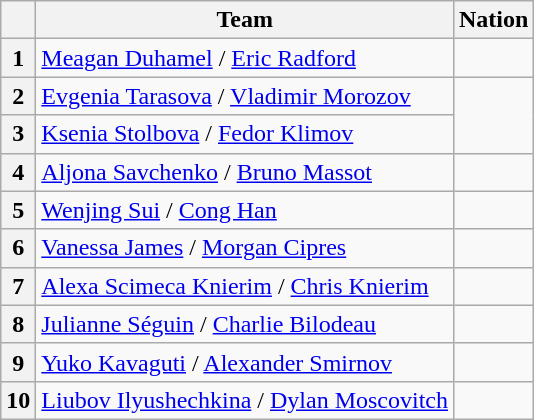<table class="wikitable sortable" style="text-align:left">
<tr>
<th scope="col"></th>
<th scope="col">Team</th>
<th scope="col">Nation</th>
</tr>
<tr>
<th scope="row">1</th>
<td><a href='#'>Meagan Duhamel</a> / <a href='#'>Eric Radford</a></td>
<td></td>
</tr>
<tr>
<th scope="row">2</th>
<td><a href='#'>Evgenia Tarasova</a> / <a href='#'>Vladimir Morozov</a></td>
<td rowspan="2"></td>
</tr>
<tr>
<th scope="row">3</th>
<td><a href='#'>Ksenia Stolbova</a> / <a href='#'>Fedor Klimov</a></td>
</tr>
<tr>
<th scope="row">4</th>
<td><a href='#'>Aljona Savchenko</a> / <a href='#'>Bruno Massot</a></td>
<td></td>
</tr>
<tr>
<th scope="row">5</th>
<td><a href='#'>Wenjing Sui</a> / <a href='#'>Cong Han</a></td>
<td></td>
</tr>
<tr>
<th scope="row">6</th>
<td><a href='#'>Vanessa James</a> / <a href='#'>Morgan Cipres</a></td>
<td></td>
</tr>
<tr>
<th scope="row">7</th>
<td><a href='#'>Alexa Scimeca Knierim</a> / <a href='#'>Chris Knierim</a></td>
<td></td>
</tr>
<tr>
<th scope="row">8</th>
<td><a href='#'>Julianne Séguin</a> / <a href='#'>Charlie Bilodeau</a></td>
<td></td>
</tr>
<tr>
<th scope="row">9</th>
<td><a href='#'>Yuko Kavaguti</a> / <a href='#'>Alexander Smirnov</a></td>
<td></td>
</tr>
<tr>
<th scope="row">10</th>
<td><a href='#'>Liubov Ilyushechkina</a> / <a href='#'>Dylan Moscovitch</a></td>
<td></td>
</tr>
</table>
